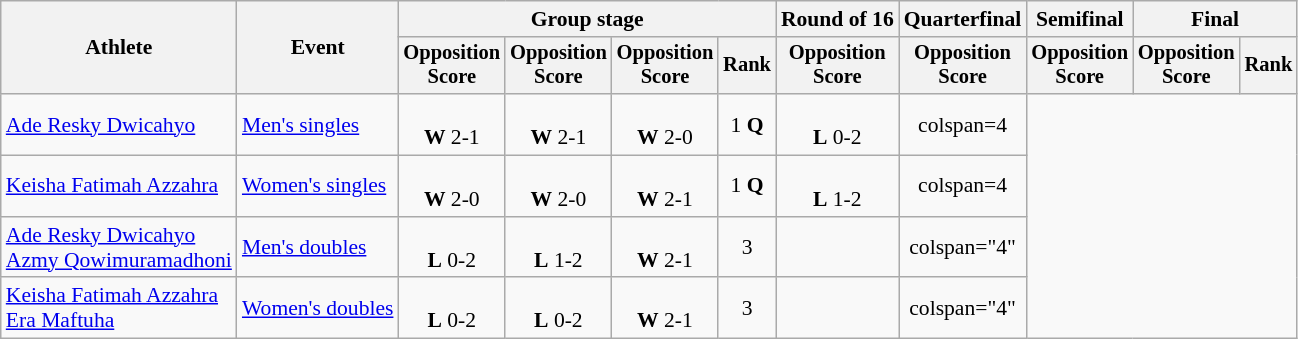<table class=wikitable style="font-size:90%; text-align:center">
<tr>
<th rowspan="2">Athlete</th>
<th rowspan="2">Event</th>
<th colspan="4">Group stage</th>
<th>Round of 16</th>
<th>Quarterfinal</th>
<th>Semifinal</th>
<th colspan="2">Final</th>
</tr>
<tr style="font-size:95%">
<th>Opposition<br>Score</th>
<th>Opposition<br>Score</th>
<th>Opposition<br>Score</th>
<th>Rank</th>
<th>Opposition<br>Score</th>
<th>Opposition<br>Score</th>
<th>Opposition<br>Score</th>
<th>Opposition<br>Score</th>
<th>Rank</th>
</tr>
<tr>
<td align="left"><a href='#'>Ade Resky Dwicahyo</a></td>
<td align="left"><a href='#'>Men's singles</a></td>
<td><br><strong>W</strong> 2-1</td>
<td><br><strong>W</strong> 2-1</td>
<td><br><strong>W</strong> 2-0</td>
<td>1 <strong>Q</strong></td>
<td><br><strong>L</strong> 0-2</td>
<td>colspan=4 </td>
</tr>
<tr>
<td align="left"><a href='#'>Keisha Fatimah Azzahra</a></td>
<td align="left"><a href='#'>Women's singles</a></td>
<td><br><strong>W</strong> 2-0</td>
<td><br><strong>W</strong> 2-0</td>
<td><br><strong>W</strong> 2-1</td>
<td>1 <strong>Q</strong></td>
<td><br>  <strong>L</strong> 1-2</td>
<td>colspan=4 </td>
</tr>
<tr>
<td align="left"><a href='#'>Ade Resky Dwicahyo</a><br><a href='#'>Azmy Qowimuramadhoni</a></td>
<td align="left"><a href='#'>Men's doubles</a></td>
<td><br><strong>L</strong> 0-2</td>
<td><br><strong>L</strong> 1-2</td>
<td><br><strong>W</strong> 2-1</td>
<td>3</td>
<td></td>
<td>colspan="4" </td>
</tr>
<tr>
<td align="left"><a href='#'>Keisha Fatimah Azzahra</a><br><a href='#'>Era Maftuha</a></td>
<td align="left"><a href='#'>Women's doubles</a></td>
<td><br><strong>L</strong> 0-2</td>
<td><br><strong>L</strong> 0-2</td>
<td><br><strong>W</strong> 2-1</td>
<td>3</td>
<td></td>
<td>colspan="4" </td>
</tr>
</table>
